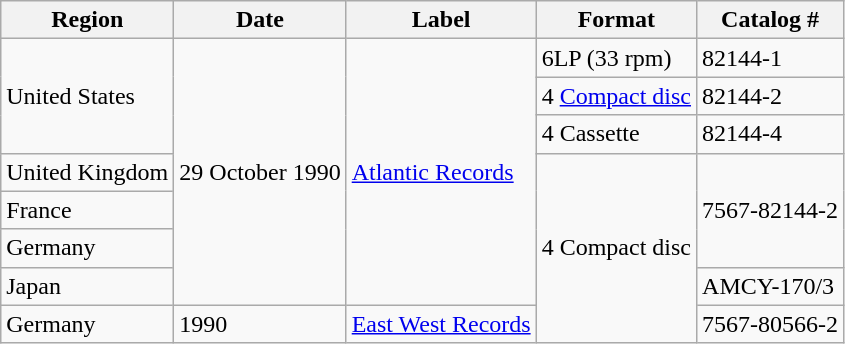<table class="wikitable">
<tr>
<th>Region</th>
<th>Date</th>
<th>Label</th>
<th>Format</th>
<th>Catalog #</th>
</tr>
<tr>
<td rowspan="3">United States</td>
<td rowspan="7">29 October 1990</td>
<td rowspan="7"><a href='#'>Atlantic Records</a></td>
<td>6LP (33 rpm)</td>
<td>82144-1</td>
</tr>
<tr>
<td>4 <a href='#'>Compact disc</a></td>
<td>82144-2</td>
</tr>
<tr>
<td>4 Cassette</td>
<td>82144-4</td>
</tr>
<tr>
<td>United Kingdom</td>
<td rowspan="5">4 Compact disc</td>
<td rowspan="3">7567-82144-2</td>
</tr>
<tr>
<td>France</td>
</tr>
<tr>
<td>Germany</td>
</tr>
<tr>
<td>Japan</td>
<td>AMCY-170/3</td>
</tr>
<tr>
<td>Germany</td>
<td>1990</td>
<td><a href='#'>East West Records</a></td>
<td>7567-80566-2</td>
</tr>
</table>
